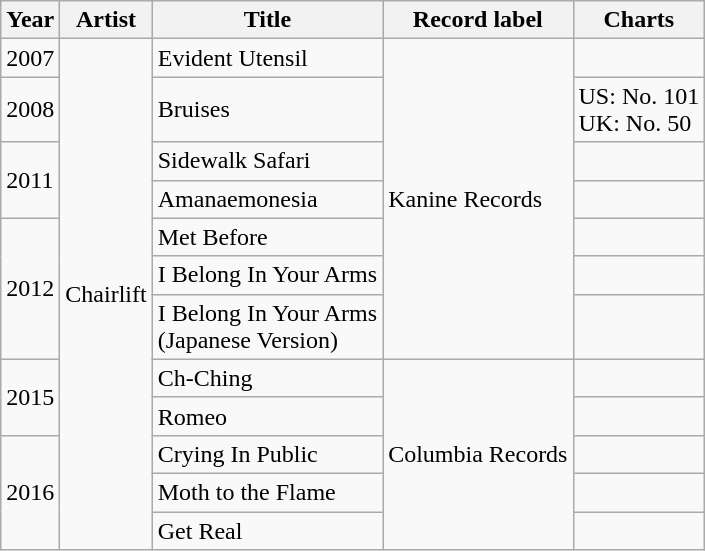<table class="wikitable">
<tr>
<th>Year</th>
<th>Artist</th>
<th>Title</th>
<th>Record label</th>
<th>Charts</th>
</tr>
<tr>
<td>2007</td>
<td rowspan="12">Chairlift</td>
<td>Evident Utensil</td>
<td rowspan="7">Kanine Records</td>
<td></td>
</tr>
<tr>
<td>2008</td>
<td>Bruises</td>
<td>US: No. 101<br>UK: No. 50</td>
</tr>
<tr>
<td rowspan="2">2011</td>
<td>Sidewalk Safari</td>
<td></td>
</tr>
<tr>
<td>Amanaemonesia</td>
<td></td>
</tr>
<tr>
<td rowspan="3">2012</td>
<td>Met Before</td>
<td></td>
</tr>
<tr>
<td>I Belong In Your Arms</td>
<td></td>
</tr>
<tr>
<td>I Belong In Your Arms<br>(Japanese Version)</td>
<td></td>
</tr>
<tr>
<td rowspan="2">2015</td>
<td>Ch-Ching</td>
<td rowspan="5">Columbia Records</td>
<td></td>
</tr>
<tr>
<td>Romeo</td>
<td></td>
</tr>
<tr>
<td rowspan="3">2016</td>
<td>Crying In Public</td>
<td></td>
</tr>
<tr>
<td>Moth to the Flame</td>
<td></td>
</tr>
<tr>
<td>Get Real</td>
<td></td>
</tr>
</table>
